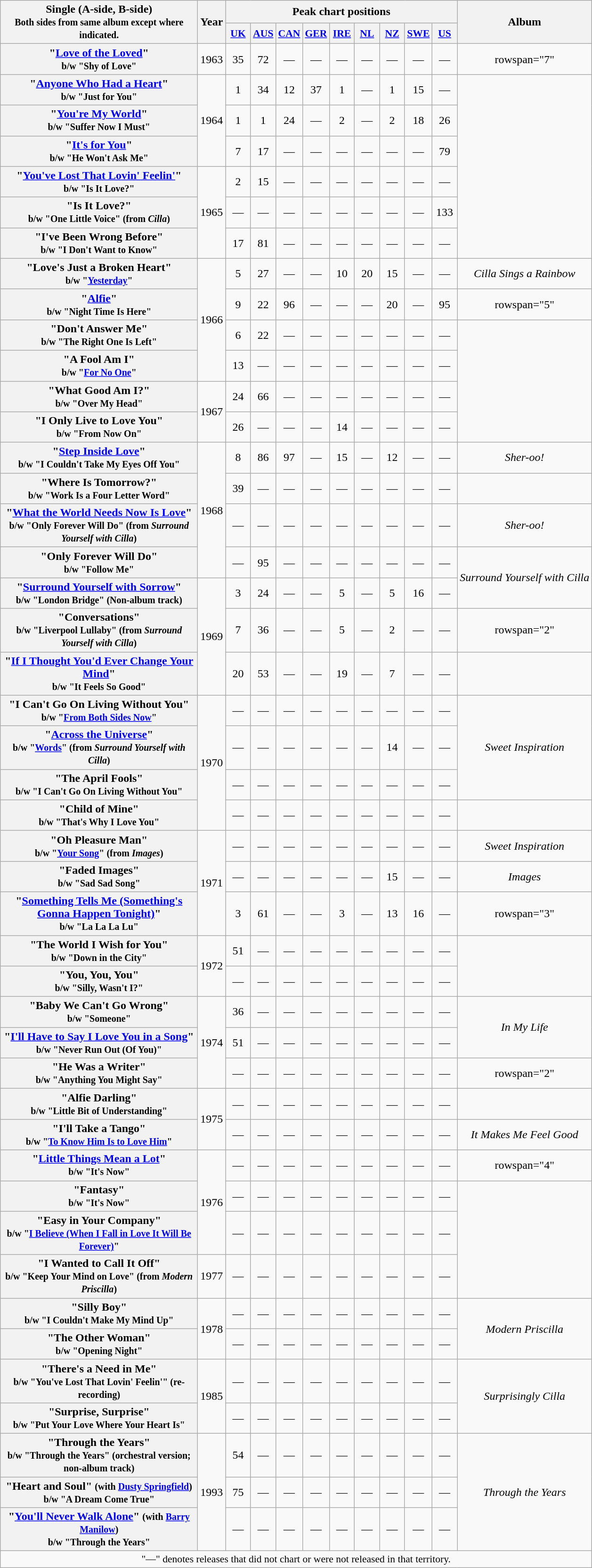<table class="wikitable plainrowheaders" style="text-align:center;">
<tr>
<th rowspan="2" scope="col" style="width:17em;">Single (A-side, B-side) <br><small>Both sides from same album except where indicated.</small></th>
<th rowspan="2" scope="col" style="width:2em;">Year</th>
<th colspan="9">Peak chart positions</th>
<th rowspan="2">Album</th>
</tr>
<tr>
<th scope="col" style="width:2em;font-size:90%;"><a href='#'>UK</a><br></th>
<th scope="col" style="width:2em;font-size:90%;"><a href='#'>AUS</a><br></th>
<th scope="col" style="width:2em;font-size:90%;"><a href='#'>CAN</a><br></th>
<th scope="col" style="width:2em;font-size:90%;"><a href='#'>GER</a><br></th>
<th scope="col" style="width:2em;font-size:90%;"><a href='#'>IRE</a><br></th>
<th scope="col" style="width:2em;font-size:90%;"><a href='#'>NL</a><br></th>
<th scope="col" style="width:2em;font-size:90%;"><a href='#'>NZ</a><br></th>
<th scope="col" style="width:2em;font-size:90%;"><a href='#'>SWE</a><br></th>
<th scope="col" style="width:2em;font-size:90%;"><a href='#'>US</a><br></th>
</tr>
<tr>
<th scope="row">"<a href='#'>Love of the Loved</a>"<br><small>b/w "Shy of Love"</small></th>
<td>1963</td>
<td>35</td>
<td>72</td>
<td>—</td>
<td>—</td>
<td>—</td>
<td>—</td>
<td>—</td>
<td>—</td>
<td>—</td>
<td>rowspan="7" </td>
</tr>
<tr>
<th scope="row">"<a href='#'>Anyone Who Had a Heart</a>"<br><small>b/w "Just for You"</small></th>
<td rowspan="3">1964</td>
<td>1</td>
<td>34</td>
<td>12</td>
<td>37</td>
<td>1</td>
<td>—</td>
<td>1</td>
<td>15</td>
<td>—</td>
</tr>
<tr>
<th scope="row">"<a href='#'>You're My World</a>"<br><small>b/w "Suffer Now I Must"</small></th>
<td>1</td>
<td>1</td>
<td>24</td>
<td>—</td>
<td>2</td>
<td>—</td>
<td>2</td>
<td>18</td>
<td>26</td>
</tr>
<tr>
<th scope="row">"<a href='#'>It's for You</a>"<br><small>b/w "He Won't Ask Me"</small></th>
<td>7</td>
<td>17</td>
<td>—</td>
<td>—</td>
<td>—</td>
<td>—</td>
<td>—</td>
<td>—</td>
<td>79</td>
</tr>
<tr>
<th scope="row">"<a href='#'>You've Lost That Lovin' Feelin'</a>"<br><small>b/w "Is It Love?"</small></th>
<td rowspan="3">1965</td>
<td>2</td>
<td>15</td>
<td>—</td>
<td>—</td>
<td>—</td>
<td>—</td>
<td>—</td>
<td>—</td>
<td>—</td>
</tr>
<tr>
<th scope="row">"Is It Love?" <br><small>b/w "One Little Voice" (from <em>Cilla</em>)</small></th>
<td>—</td>
<td>—</td>
<td>—</td>
<td>—</td>
<td>—</td>
<td>—</td>
<td>—</td>
<td>—</td>
<td>133</td>
</tr>
<tr>
<th scope="row">"I've Been Wrong Before"<br><small>b/w "I Don't Want to Know"</small></th>
<td>17</td>
<td>81</td>
<td>—</td>
<td>—</td>
<td>—</td>
<td>—</td>
<td>—</td>
<td>—</td>
<td>—</td>
</tr>
<tr>
<th scope="row">"Love's Just a Broken Heart"<br><small>b/w "<a href='#'>Yesterday</a>"</small></th>
<td rowspan="4">1966</td>
<td>5</td>
<td>27</td>
<td>—</td>
<td>—</td>
<td>10</td>
<td>20</td>
<td>15</td>
<td>—</td>
<td>—</td>
<td><em>Cilla Sings a Rainbow</em></td>
</tr>
<tr>
<th scope="row">"<a href='#'>Alfie</a>"<br><small>b/w "Night Time Is Here"</small></th>
<td>9</td>
<td>22</td>
<td>96</td>
<td>—</td>
<td>—</td>
<td>—</td>
<td>20</td>
<td>—</td>
<td>95</td>
<td>rowspan="5" </td>
</tr>
<tr>
<th scope="row">"Don't Answer Me"<br><small>b/w "The Right One Is Left"</small></th>
<td>6</td>
<td>22</td>
<td>—</td>
<td>—</td>
<td>—</td>
<td>—</td>
<td>—</td>
<td>—</td>
<td>—</td>
</tr>
<tr>
<th scope="row">"A Fool Am I"<br><small>b/w "<a href='#'>For No One</a>"</small></th>
<td>13</td>
<td>—</td>
<td>—</td>
<td>—</td>
<td>—</td>
<td>—</td>
<td>—</td>
<td>—</td>
<td>—</td>
</tr>
<tr>
<th scope="row">"What Good Am I?"<br><small>b/w "Over My Head"</small></th>
<td rowspan="2">1967</td>
<td>24</td>
<td>66</td>
<td>—</td>
<td>—</td>
<td>—</td>
<td>—</td>
<td>—</td>
<td>—</td>
<td>—</td>
</tr>
<tr>
<th scope="row">"I Only Live to Love You"<br><small>b/w "From Now On"</small></th>
<td>26</td>
<td>—</td>
<td>—</td>
<td>—</td>
<td>14</td>
<td>—</td>
<td>—</td>
<td>—</td>
<td>—</td>
</tr>
<tr>
<th scope="row">"<a href='#'>Step Inside Love</a>"<br><small>b/w "I Couldn't Take My Eyes Off You"</small></th>
<td rowspan="4">1968</td>
<td>8</td>
<td>86</td>
<td>97</td>
<td>—</td>
<td>15</td>
<td>—</td>
<td>12</td>
<td>—</td>
<td>—</td>
<td><em>Sher-oo!</em></td>
</tr>
<tr>
<th scope="row">"Where Is Tomorrow?"<br><small>b/w "Work Is a Four Letter Word"</small></th>
<td>39</td>
<td>—</td>
<td>—</td>
<td>—</td>
<td>—</td>
<td>—</td>
<td>—</td>
<td>—</td>
<td>—</td>
<td></td>
</tr>
<tr>
<th scope="row">"<a href='#'>What the World Needs Now Is Love</a>" <br><small>b/w "Only Forever Will Do" (from <em>Surround Yourself with Cilla</em>)</small></th>
<td>—</td>
<td>—</td>
<td>—</td>
<td>—</td>
<td>—</td>
<td>—</td>
<td>—</td>
<td>—</td>
<td>—</td>
<td><em>Sher-oo!</em></td>
</tr>
<tr>
<th scope="row">"Only Forever Will Do" <br><small>b/w "Follow Me"</small></th>
<td>—</td>
<td>95</td>
<td>—</td>
<td>—</td>
<td>—</td>
<td>—</td>
<td>—</td>
<td>—</td>
<td>—</td>
<td rowspan="2"><em>Surround Yourself with Cilla</em></td>
</tr>
<tr>
<th scope="row">"<a href='#'>Surround Yourself with Sorrow</a>"<br><small>b/w "London Bridge" (Non-album track)</small></th>
<td rowspan="3">1969</td>
<td>3</td>
<td>24</td>
<td>—</td>
<td>—</td>
<td>5</td>
<td>—</td>
<td>5</td>
<td>16</td>
<td>—</td>
</tr>
<tr>
<th scope="row">"Conversations"<br><small>b/w "Liverpool Lullaby" (from <em>Surround Yourself with Cilla</em>)</small></th>
<td>7</td>
<td>36</td>
<td>—</td>
<td>—</td>
<td>5</td>
<td>—</td>
<td>2</td>
<td>—</td>
<td>—</td>
<td>rowspan="2" </td>
</tr>
<tr>
<th scope="row">"<a href='#'>If I Thought You'd Ever Change Your Mind</a>"<br><small>b/w "It Feels So Good"</small></th>
<td>20</td>
<td>53</td>
<td>—</td>
<td>—</td>
<td>19</td>
<td>—</td>
<td>7</td>
<td>—</td>
<td>—</td>
</tr>
<tr>
<th scope="row">"I Can't Go On Living Without You" <br><small>b/w "<a href='#'>From Both Sides Now</a>"</small></th>
<td rowspan="4">1970</td>
<td>—</td>
<td>—</td>
<td>—</td>
<td>—</td>
<td>—</td>
<td>—</td>
<td>—</td>
<td>—</td>
<td>—</td>
<td rowspan="3"><em>Sweet Inspiration</em></td>
</tr>
<tr>
<th scope="row">"<a href='#'>Across the Universe</a>" <br><small>b/w "<a href='#'>Words</a>" (from <em>Surround Yourself with Cilla</em>)</small></th>
<td>—</td>
<td>—</td>
<td>—</td>
<td>—</td>
<td>—</td>
<td>—</td>
<td>14</td>
<td>—</td>
<td>—</td>
</tr>
<tr>
<th scope="row">"The April Fools" <br><small>b/w "I Can't Go On Living Without You"</small></th>
<td>—</td>
<td>—</td>
<td>—</td>
<td>—</td>
<td>—</td>
<td>—</td>
<td>—</td>
<td>—</td>
<td>—</td>
</tr>
<tr>
<th scope="row">"Child of Mine"<br><small>b/w "That's Why I Love You"</small></th>
<td>—</td>
<td>—</td>
<td>—</td>
<td>—</td>
<td>—</td>
<td>—</td>
<td>—</td>
<td>—</td>
<td>—</td>
<td></td>
</tr>
<tr>
<th scope="row">"Oh Pleasure Man" <br><small>b/w "<a href='#'>Your Song</a>" (from <em>Images</em>)</small></th>
<td rowspan="3">1971</td>
<td>—</td>
<td>—</td>
<td>—</td>
<td>—</td>
<td>—</td>
<td>—</td>
<td>—</td>
<td>—</td>
<td>—</td>
<td><em>Sweet Inspiration</em></td>
</tr>
<tr>
<th scope="row">"Faded Images" <br><small>b/w "Sad Sad Song"</small></th>
<td>—</td>
<td>—</td>
<td>—</td>
<td>—</td>
<td>—</td>
<td>—</td>
<td>15</td>
<td>—</td>
<td>—</td>
<td><em>Images</em></td>
</tr>
<tr>
<th scope="row">"<a href='#'>Something Tells Me (Something's Gonna Happen Tonight)</a>"<br><small>b/w "La La La Lu"</small></th>
<td>3</td>
<td>61</td>
<td>—</td>
<td>—</td>
<td>3</td>
<td>—</td>
<td>13</td>
<td>16</td>
<td>—</td>
<td>rowspan="3" </td>
</tr>
<tr>
<th scope="row">"The World I Wish for You"<br><small>b/w "Down in the City"</small></th>
<td rowspan="2">1972</td>
<td>51</td>
<td>—</td>
<td>—</td>
<td>—</td>
<td>—</td>
<td>—</td>
<td>—</td>
<td>—</td>
<td>—</td>
</tr>
<tr>
<th scope="row">"You, You, You"<br><small>b/w "Silly, Wasn't I?"</small></th>
<td>—</td>
<td>—</td>
<td>—</td>
<td>—</td>
<td>—</td>
<td>—</td>
<td>—</td>
<td>—</td>
<td>—</td>
</tr>
<tr>
<th scope="row">"Baby We Can't Go Wrong"<br><small>b/w "Someone"</small></th>
<td rowspan="3">1974</td>
<td>36</td>
<td>—</td>
<td>—</td>
<td>—</td>
<td>—</td>
<td>—</td>
<td>—</td>
<td>—</td>
<td>—</td>
<td rowspan="2"><em>In My Life</em></td>
</tr>
<tr>
<th scope="row">"<a href='#'>I'll Have to Say I Love You in a Song</a>"<br><small>b/w "Never Run Out (Of You)"</small></th>
<td>51</td>
<td>—</td>
<td>—</td>
<td>—</td>
<td>—</td>
<td>—</td>
<td>—</td>
<td>—</td>
<td>—</td>
</tr>
<tr>
<th scope="row">"He Was a Writer"<br><small>b/w "Anything You Might Say"</small></th>
<td>—</td>
<td>—</td>
<td>—</td>
<td>—</td>
<td>—</td>
<td>—</td>
<td>—</td>
<td>—</td>
<td>—</td>
<td>rowspan="2" </td>
</tr>
<tr>
<th scope="row">"Alfie Darling"<br><small>b/w "Little Bit of Understanding"</small></th>
<td rowspan="2">1975</td>
<td>—</td>
<td>—</td>
<td>—</td>
<td>—</td>
<td>—</td>
<td>—</td>
<td>—</td>
<td>—</td>
<td>—</td>
</tr>
<tr>
<th scope="row">"I'll Take a Tango"<br><small>b/w "<a href='#'>To Know Him Is to Love Him</a>"</small></th>
<td>—</td>
<td>—</td>
<td>—</td>
<td>—</td>
<td>—</td>
<td>—</td>
<td>—</td>
<td>—</td>
<td>—</td>
<td><em>It Makes Me Feel Good</em></td>
</tr>
<tr>
<th scope="row">"<a href='#'>Little Things Mean a Lot</a>"<br><small>b/w "It's Now"</small></th>
<td rowspan="3">1976</td>
<td>—</td>
<td>—</td>
<td>—</td>
<td>—</td>
<td>—</td>
<td>—</td>
<td>—</td>
<td>—</td>
<td>—</td>
<td>rowspan="4" </td>
</tr>
<tr>
<th scope="row">"Fantasy" <br><small>b/w "It's Now"</small></th>
<td>—</td>
<td>—</td>
<td>—</td>
<td>—</td>
<td>—</td>
<td>—</td>
<td>—</td>
<td>—</td>
<td>—</td>
</tr>
<tr>
<th scope="row">"Easy in Your Company"<br><small>b/w "<a href='#'>I Believe (When I Fall in Love It Will Be Forever)</a>"</small></th>
<td>—</td>
<td>—</td>
<td>—</td>
<td>—</td>
<td>—</td>
<td>—</td>
<td>—</td>
<td>—</td>
<td>—</td>
</tr>
<tr>
<th scope="row">"I Wanted to Call It Off"<br><small>b/w "Keep Your Mind on Love" (from <em>Modern Priscilla</em>)</small></th>
<td>1977</td>
<td>—</td>
<td>—</td>
<td>—</td>
<td>—</td>
<td>—</td>
<td>—</td>
<td>—</td>
<td>—</td>
<td>—</td>
</tr>
<tr>
<th scope="row">"Silly Boy"<br><small>b/w "I Couldn't Make My Mind Up"</small></th>
<td rowspan="2">1978</td>
<td>—</td>
<td>—</td>
<td>—</td>
<td>—</td>
<td>—</td>
<td>—</td>
<td>—</td>
<td>—</td>
<td>—</td>
<td rowspan="2"><em>Modern Priscilla</em></td>
</tr>
<tr>
<th scope="row">"The Other Woman"<br><small>b/w "Opening Night"</small></th>
<td>—</td>
<td>—</td>
<td>—</td>
<td>—</td>
<td>—</td>
<td>—</td>
<td>—</td>
<td>—</td>
<td>—</td>
</tr>
<tr>
<th scope="row">"There's a Need in Me"<br><small>b/w "You've Lost That Lovin' Feelin'" (re-recording)</small></th>
<td rowspan="2">1985</td>
<td>—</td>
<td>—</td>
<td>—</td>
<td>—</td>
<td>—</td>
<td>—</td>
<td>—</td>
<td>—</td>
<td>—</td>
<td rowspan="2"><em>Surprisingly Cilla</em></td>
</tr>
<tr>
<th scope="row">"Surprise, Surprise"<br><small>b/w "Put Your Love Where Your Heart Is"</small></th>
<td>—</td>
<td>—</td>
<td>—</td>
<td>—</td>
<td>—</td>
<td>—</td>
<td>—</td>
<td>—</td>
<td>—</td>
</tr>
<tr>
<th scope="row">"Through the Years"<br><small>b/w "Through the Years" (orchestral version; non-album track)</small></th>
<td rowspan="3">1993</td>
<td>54</td>
<td>—</td>
<td>—</td>
<td>—</td>
<td>—</td>
<td>—</td>
<td>—</td>
<td>—</td>
<td>—</td>
<td rowspan="3"><em>Through the Years</em></td>
</tr>
<tr>
<th scope="row">"Heart and Soul" <small>(with <a href='#'>Dusty Springfield</a>)</small><br><small>b/w "A Dream Come True"</small></th>
<td>75</td>
<td>—</td>
<td>—</td>
<td>—</td>
<td>—</td>
<td>—</td>
<td>—</td>
<td>—</td>
<td>—</td>
</tr>
<tr>
<th scope="row">"<a href='#'>You'll Never Walk Alone</a>" <small>(with <a href='#'>Barry Manilow</a>)</small><br><small>b/w "Through the Years"</small></th>
<td>—</td>
<td>—</td>
<td>—</td>
<td>—</td>
<td>—</td>
<td>—</td>
<td>—</td>
<td>—</td>
<td>—</td>
</tr>
<tr>
<td colspan="12" style="font-size:90%">"—" denotes releases that did not chart or were not released in that territory.</td>
</tr>
</table>
